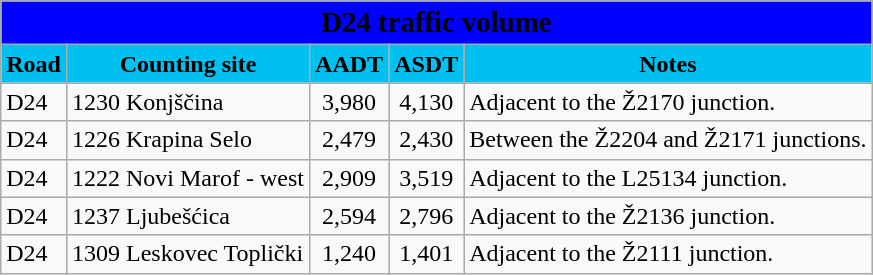<table class="wikitable">
<tr>
<td colspan=5 bgcolor=blue align=center style=margin-top:15><span><big><strong>D24 traffic volume</strong></big></span></td>
</tr>
<tr>
<td align=center bgcolor=00c0f0><strong>Road</strong></td>
<td align=center bgcolor=00c0f0><strong>Counting site</strong></td>
<td align=center bgcolor=00c0f0><strong>AADT</strong></td>
<td align=center bgcolor=00c0f0><strong>ASDT</strong></td>
<td align=center bgcolor=00c0f0><strong>Notes</strong></td>
</tr>
<tr>
<td> D24</td>
<td>1230 Konjščina</td>
<td align=center>3,980</td>
<td align=center>4,130</td>
<td>Adjacent to the Ž2170 junction.</td>
</tr>
<tr>
<td> D24</td>
<td>1226 Krapina Selo</td>
<td align=center>2,479</td>
<td align=center>2,430</td>
<td>Between the Ž2204 and Ž2171 junctions.</td>
</tr>
<tr>
<td> D24</td>
<td>1222 Novi Marof - west</td>
<td align=center>2,909</td>
<td align=center>3,519</td>
<td>Adjacent to the L25134 junction.</td>
</tr>
<tr>
<td> D24</td>
<td>1237 Ljubešćica</td>
<td align=center>2,594</td>
<td align=center>2,796</td>
<td>Adjacent to the Ž2136 junction.</td>
</tr>
<tr>
<td> D24</td>
<td>1309 Leskovec Toplički</td>
<td align=center>1,240</td>
<td align=center>1,401</td>
<td>Adjacent to the Ž2111 junction.</td>
</tr>
</table>
